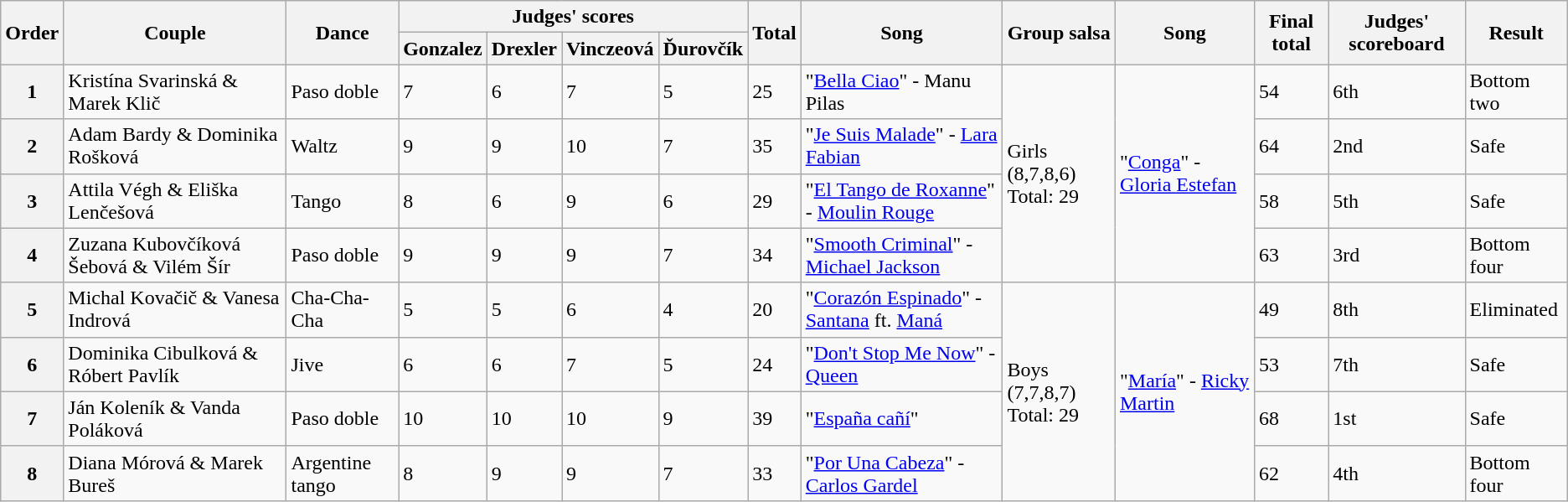<table class="wikitable">
<tr>
<th rowspan="2">Order</th>
<th rowspan="2">Couple</th>
<th rowspan="2">Dance</th>
<th colspan="4">Judges' scores</th>
<th rowspan="2">Total</th>
<th rowspan="2">Song</th>
<th rowspan="2">Group salsa</th>
<th rowspan="2">Song</th>
<th rowspan="2">Final total</th>
<th rowspan="2">Judges' scoreboard</th>
<th rowspan="2">Result</th>
</tr>
<tr>
<th>Gonzalez</th>
<th>Drexler</th>
<th>Vinczeová</th>
<th>Ďurovčík</th>
</tr>
<tr>
<th>1</th>
<td>Kristína Svarinská & Marek Klič</td>
<td>Paso doble</td>
<td>7</td>
<td>6</td>
<td>7</td>
<td>5</td>
<td>25</td>
<td>"<a href='#'>Bella Ciao</a>" - Manu Pilas</td>
<td rowspan="4">Girls<br>(8,7,8,6)
Total: 29</td>
<td rowspan="4">"<a href='#'>Conga</a>" - <a href='#'>Gloria Estefan</a></td>
<td>54</td>
<td>6th</td>
<td>Bottom two</td>
</tr>
<tr>
<th>2</th>
<td>Adam Bardy & Dominika Rošková</td>
<td>Waltz</td>
<td>9</td>
<td>9</td>
<td>10</td>
<td>7</td>
<td>35</td>
<td>"<a href='#'>Je Suis Malade</a>" - <a href='#'>Lara Fabian</a></td>
<td>64</td>
<td>2nd</td>
<td>Safe</td>
</tr>
<tr>
<th>3</th>
<td>Attila Végh & Eliška Lenčešová</td>
<td>Tango</td>
<td>8</td>
<td>6</td>
<td>9</td>
<td>6</td>
<td>29</td>
<td>"<a href='#'>El Tango de Roxanne</a>" - <a href='#'>Moulin Rouge</a></td>
<td>58</td>
<td>5th</td>
<td>Safe</td>
</tr>
<tr>
<th>4</th>
<td>Zuzana Kubovčíková Šebová & Vilém Šír</td>
<td>Paso doble</td>
<td>9</td>
<td>9</td>
<td>9</td>
<td>7</td>
<td>34</td>
<td>"<a href='#'>Smooth Criminal</a>" - <a href='#'>Michael Jackson</a></td>
<td>63</td>
<td>3rd</td>
<td>Bottom four</td>
</tr>
<tr>
<th>5</th>
<td>Michal Kovačič & Vanesa Indrová</td>
<td>Cha-Cha-Cha</td>
<td>5</td>
<td>5</td>
<td>6</td>
<td>4</td>
<td>20</td>
<td>"<a href='#'>Corazón Espinado</a>" - <a href='#'>Santana</a> ft. <a href='#'>Maná</a></td>
<td rowspan="4">Boys<br>(7,7,8,7) 
Total: 29</td>
<td rowspan="4">"<a href='#'>María</a>" - <a href='#'>Ricky Martin</a></td>
<td>49</td>
<td>8th</td>
<td>Eliminated</td>
</tr>
<tr>
<th>6</th>
<td>Dominika Cibulková & Róbert Pavlík</td>
<td>Jive</td>
<td>6</td>
<td>6</td>
<td>7</td>
<td>5</td>
<td>24</td>
<td>"<a href='#'>Don't Stop Me Now</a>" - <a href='#'>Queen</a></td>
<td>53</td>
<td>7th</td>
<td>Safe</td>
</tr>
<tr>
<th>7</th>
<td>Ján Koleník & Vanda Poláková</td>
<td>Paso doble</td>
<td>10</td>
<td>10</td>
<td>10</td>
<td>9</td>
<td>39</td>
<td>"<a href='#'>España cañí</a>"</td>
<td>68</td>
<td>1st</td>
<td>Safe</td>
</tr>
<tr>
<th>8</th>
<td>Diana Mórová & Marek Bureš</td>
<td>Argentine tango</td>
<td>8</td>
<td>9</td>
<td>9</td>
<td>7</td>
<td>33</td>
<td>"<a href='#'>Por Una Cabeza</a>" - <a href='#'>Carlos Gardel</a></td>
<td>62</td>
<td>4th</td>
<td>Bottom four</td>
</tr>
</table>
